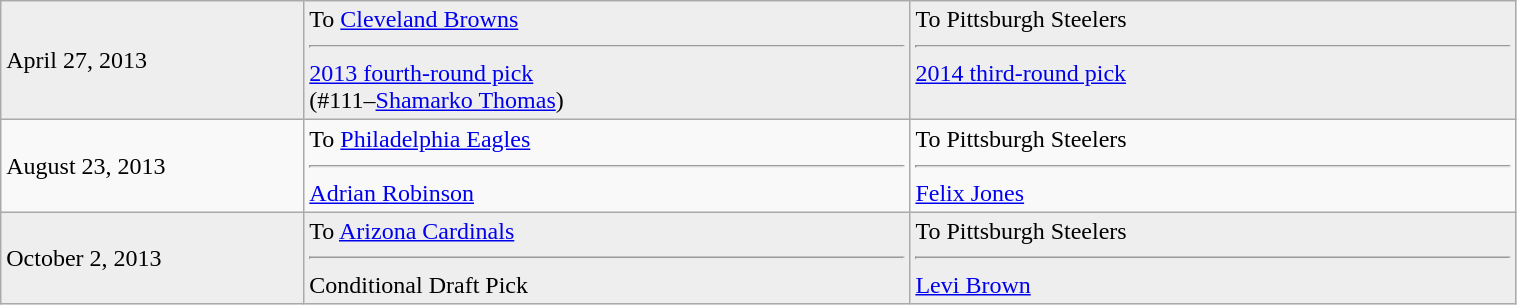<table class="wikitable" style="border:1px solid #999999; width:80%;">
<tr bgcolor="eeeeee">
<td style="width:20%;">April 27, 2013</td>
<td style="width:40%;" valign="top">To <a href='#'>Cleveland Browns</a> <hr><a href='#'>2013 fourth-round pick</a><br>(#111–<a href='#'>Shamarko Thomas</a>)</td>
<td style="width:40%;" valign="top">To Pittsburgh Steelers<hr><a href='#'>2014 third-round pick</a></td>
</tr>
<tr>
<td style="width:20%;">August 23, 2013</td>
<td style="width:40%;" valign="top">To <a href='#'>Philadelphia Eagles</a> <hr><a href='#'>Adrian Robinson</a><br></td>
<td style="width:40%;" valign="top">To Pittsburgh Steelers<hr><a href='#'>Felix Jones</a></td>
</tr>
<tr bgcolor="eeeeee">
<td style="width:20%;">October 2, 2013</td>
<td style="width:40%;" valign="top">To <a href='#'>Arizona Cardinals</a> <hr>Conditional Draft Pick<br></td>
<td style="width:40%;" valign="top">To Pittsburgh Steelers<hr><a href='#'>Levi Brown</a></td>
</tr>
</table>
